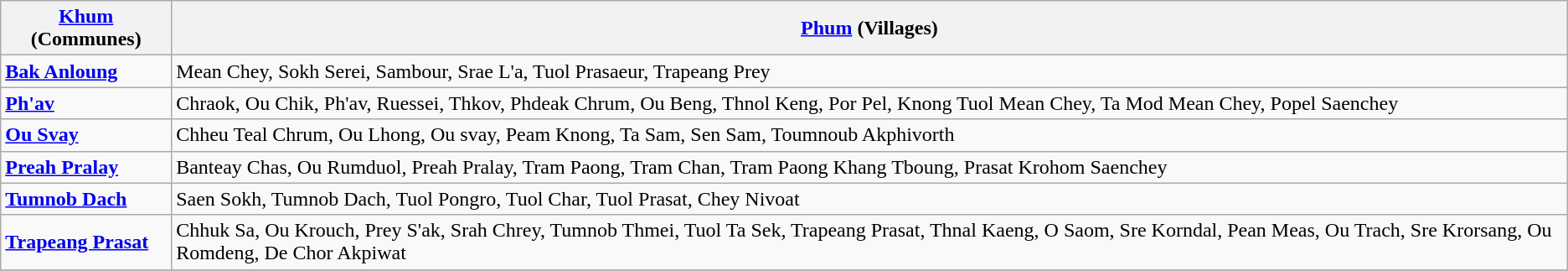<table class="wikitable">
<tr>
<th><a href='#'>Khum</a> (Communes)</th>
<th><a href='#'>Phum</a> (Villages)</th>
</tr>
<tr>
<td><strong><a href='#'>Bak Anloung</a></strong></td>
<td>Mean Chey, Sokh Serei, Sambour, Srae L'a, Tuol Prasaeur, Trapeang Prey</td>
</tr>
<tr>
<td><strong><a href='#'>Ph'av</a></strong></td>
<td>Chraok, Ou Chik, Ph'av, Ruessei, Thkov, Phdeak Chrum, Ou Beng, Thnol Keng, Por Pel, Knong Tuol Mean Chey, Ta Mod Mean Chey, Popel Saenchey</td>
</tr>
<tr>
<td><strong><a href='#'>Ou Svay</a></strong></td>
<td>Chheu Teal Chrum, Ou Lhong, Ou svay, Peam Knong, Ta Sam, Sen Sam, Toumnoub Akphivorth</td>
</tr>
<tr>
<td><strong><a href='#'>Preah Pralay</a></strong></td>
<td>Banteay Chas, Ou Rumduol, Preah Pralay, Tram Paong, Tram Chan, Tram Paong Khang Tboung, Prasat Krohom Saenchey</td>
</tr>
<tr>
<td><strong><a href='#'>Tumnob Dach</a></strong></td>
<td>Saen Sokh, Tumnob Dach, Tuol Pongro, Tuol Char, Tuol Prasat, Chey Nivoat</td>
</tr>
<tr>
<td><strong><a href='#'>Trapeang Prasat</a></strong></td>
<td>Chhuk Sa, Ou Krouch, Prey S'ak, Srah Chrey, Tumnob Thmei, Tuol Ta Sek, Trapeang Prasat, Thnal Kaeng, O Saom, Sre Korndal, Pean Meas, Ou Trach, Sre Krorsang, Ou Romdeng, De Chor Akpiwat</td>
</tr>
<tr>
</tr>
</table>
